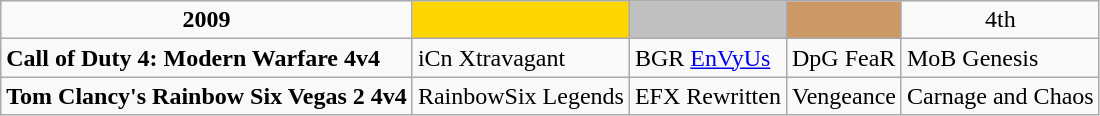<table class="wikitable" style="text-align:left">
<tr>
<td style="text-align:center"><strong>2009</strong></td>
<td style="text-align:center; background:gold;"></td>
<td style="text-align:center; background:silver;"></td>
<td style="text-align:center; background:#c96;"></td>
<td style="text-align:center">4th</td>
</tr>
<tr>
<td><strong>Call of Duty 4: Modern Warfare 4v4</strong></td>
<td> iCn Xtravagant</td>
<td> BGR <a href='#'>EnVyUs</a></td>
<td> DpG FeaR</td>
<td> MoB Genesis</td>
</tr>
<tr>
<td style="text-align:center"><strong>Tom Clancy's Rainbow Six Vegas 2 4v4</strong></td>
<td> RainbowSix Legends</td>
<td> EFX Rewritten</td>
<td> Vengeance</td>
<td> Carnage and Chaos</td>
</tr>
</table>
